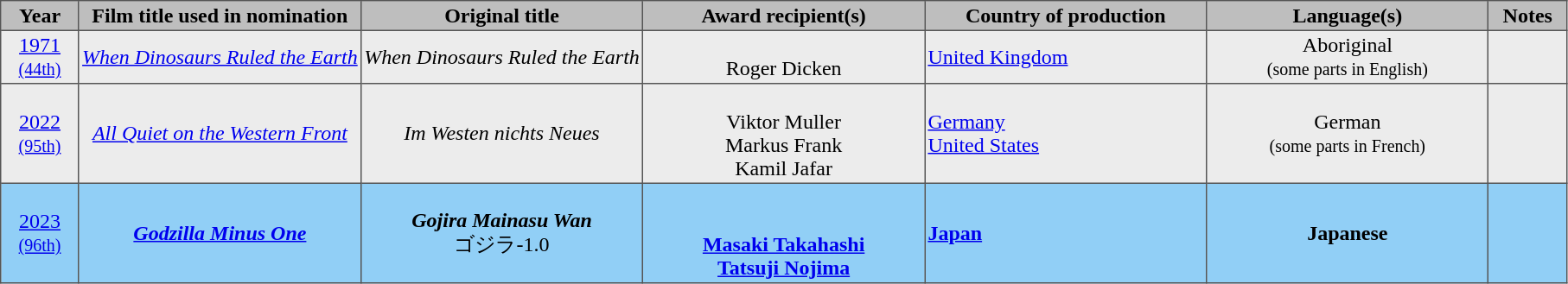<table cellpadding=2 cellspacing=0 border=1 style="border-collapse:collapse; border: 1px #555 solid; text-align:center" class="sortable">
<tr bgcolor="#bebebe">
<th width="5%">Year</th>
<th width="18%">Film title used in nomination</th>
<th width="18%">Original title</th>
<th width="18%">Award recipient(s)</th>
<th width="18%">Country of production</th>
<th width="18%">Language(s)</th>
<th width="5%" class="unsortable">Notes</th>
</tr>
<tr bgcolor="#ececec">
<td><a href='#'>1971</a><br><small><a href='#'>(44th)</a></small></td>
<td><em><a href='#'>When Dinosaurs Ruled the Earth</a></em></td>
<td><em>When Dinosaurs Ruled the Earth</em></td>
<td><br>Roger Dicken</td>
<td align="left"> <a href='#'>United Kingdom</a></td>
<td>Aboriginal<br><small>(some parts in English)</small></td>
<td></td>
</tr>
<tr bgcolor="#ececec">
<td><a href='#'>2022</a><br><small><a href='#'>(95th)</a></small></td>
<td><em><a href='#'>All Quiet on the Western Front</a></em></td>
<td><em>Im Westen nichts Neues</em></td>
<td><br>Viktor Muller<br>Markus Frank<br>Kamil Jafar</td>
<td align="left"> <a href='#'>Germany</a><br> <a href='#'>United States</a></td>
<td>German <br><small>(some parts in French)</small></td>
<td></td>
</tr>
<tr bgcolor="#91CFF6">
<td><a href='#'>2023</a><br><small><a href='#'>(96th)</a></small></td>
<td><strong><em><a href='#'>Godzilla Minus One</a></em></strong></td>
<td><strong><em>Gojira Mainasu Wan</em></strong><br>ゴジラ-1.0</td>
<td><strong><br> <br><a href='#'>Masaki Takahashi</a><br><a href='#'>Tatsuji Nojima</a></strong></td>
<td align="left"><strong> <a href='#'>Japan</a></strong></td>
<td><strong>Japanese</strong></td>
<td></td>
</tr>
</table>
